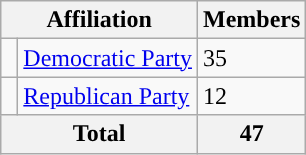<table class="wikitable">
<tr>
<th colspan=2>Affiliation</th>
<th>Members</th>
</tr>
<tr>
<td style="background-color:"> </td>
<td><a href='#'>Democratic Party</a></td>
<td>35</td>
</tr>
<tr>
<td style="background-color:"> </td>
<td><a href='#'>Republican Party</a></td>
<td>12</td>
</tr>
<tr>
<th colspan=2>Total</th>
<th>47</th>
</tr>
</table>
